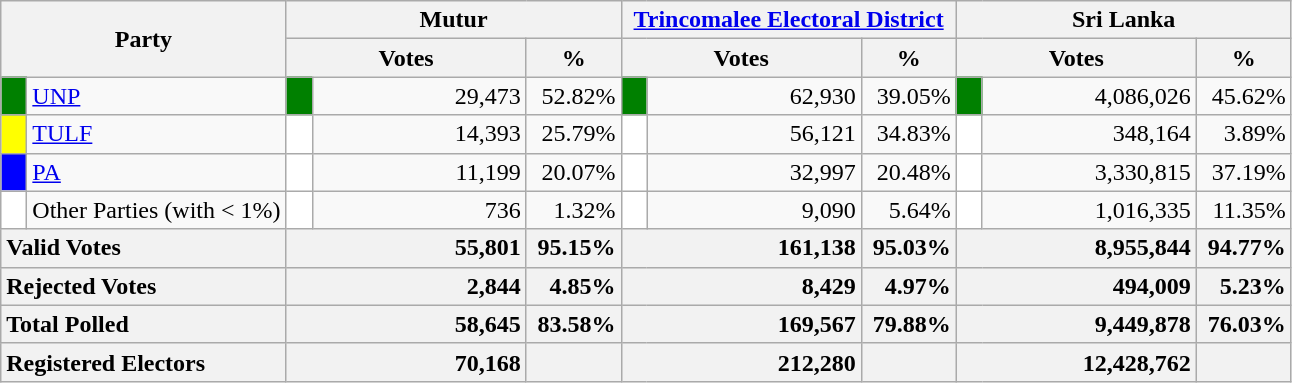<table class="wikitable">
<tr>
<th colspan="2" width="144px"rowspan="2">Party</th>
<th colspan="3" width="216px">Mutur</th>
<th colspan="3" width="216px"><a href='#'>Trincomalee Electoral District</a></th>
<th colspan="3" width="216px">Sri Lanka</th>
</tr>
<tr>
<th colspan="2" width="144px">Votes</th>
<th>%</th>
<th colspan="2" width="144px">Votes</th>
<th>%</th>
<th colspan="2" width="144px">Votes</th>
<th>%</th>
</tr>
<tr>
<td style="background-color:green;" width="10px"></td>
<td style="text-align:left;"><a href='#'>UNP</a></td>
<td style="background-color:green;" width="10px"></td>
<td style="text-align:right;">29,473</td>
<td style="text-align:right;">52.82%</td>
<td style="background-color:green;" width="10px"></td>
<td style="text-align:right;">62,930</td>
<td style="text-align:right;">39.05%</td>
<td style="background-color:green;" width="10px"></td>
<td style="text-align:right;">4,086,026</td>
<td style="text-align:right;">45.62%</td>
</tr>
<tr>
<td style="background-color:yellow;" width="10px"></td>
<td style="text-align:left;"><a href='#'>TULF</a></td>
<td style="background-color:white;" width="10px"></td>
<td style="text-align:right;">14,393</td>
<td style="text-align:right;">25.79%</td>
<td style="background-color:white;" width="10px"></td>
<td style="text-align:right;">56,121</td>
<td style="text-align:right;">34.83%</td>
<td style="background-color:white;" width="10px"></td>
<td style="text-align:right;">348,164</td>
<td style="text-align:right;">3.89%</td>
</tr>
<tr>
<td style="background-color:blue;" width="10px"></td>
<td style="text-align:left;"><a href='#'>PA</a></td>
<td style="background-color:white;" width="10px"></td>
<td style="text-align:right;">11,199</td>
<td style="text-align:right;">20.07%</td>
<td style="background-color:white;" width="10px"></td>
<td style="text-align:right;">32,997</td>
<td style="text-align:right;">20.48%</td>
<td style="background-color:white;" width="10px"></td>
<td style="text-align:right;">3,330,815</td>
<td style="text-align:right;">37.19%</td>
</tr>
<tr>
<td style="background-color:white;" width="10px"></td>
<td style="text-align:left;">Other Parties (with < 1%)</td>
<td style="background-color:white;" width="10px"></td>
<td style="text-align:right;">736</td>
<td style="text-align:right;">1.32%</td>
<td style="background-color:white;" width="10px"></td>
<td style="text-align:right;">9,090</td>
<td style="text-align:right;">5.64%</td>
<td style="background-color:white;" width="10px"></td>
<td style="text-align:right;">1,016,335</td>
<td style="text-align:right;">11.35%</td>
</tr>
<tr>
<th colspan="2" width="144px"style="text-align:left;">Valid Votes</th>
<th style="text-align:right;"colspan="2" width="144px">55,801</th>
<th style="text-align:right;">95.15%</th>
<th style="text-align:right;"colspan="2" width="144px">161,138</th>
<th style="text-align:right;">95.03%</th>
<th style="text-align:right;"colspan="2" width="144px">8,955,844</th>
<th style="text-align:right;">94.77%</th>
</tr>
<tr>
<th colspan="2" width="144px"style="text-align:left;">Rejected Votes</th>
<th style="text-align:right;"colspan="2" width="144px">2,844</th>
<th style="text-align:right;">4.85%</th>
<th style="text-align:right;"colspan="2" width="144px">8,429</th>
<th style="text-align:right;">4.97%</th>
<th style="text-align:right;"colspan="2" width="144px">494,009</th>
<th style="text-align:right;">5.23%</th>
</tr>
<tr>
<th colspan="2" width="144px"style="text-align:left;">Total Polled</th>
<th style="text-align:right;"colspan="2" width="144px">58,645</th>
<th style="text-align:right;">83.58%</th>
<th style="text-align:right;"colspan="2" width="144px">169,567</th>
<th style="text-align:right;">79.88%</th>
<th style="text-align:right;"colspan="2" width="144px">9,449,878</th>
<th style="text-align:right;">76.03%</th>
</tr>
<tr>
<th colspan="2" width="144px"style="text-align:left;">Registered Electors</th>
<th style="text-align:right;"colspan="2" width="144px">70,168</th>
<th></th>
<th style="text-align:right;"colspan="2" width="144px">212,280</th>
<th></th>
<th style="text-align:right;"colspan="2" width="144px">12,428,762</th>
<th></th>
</tr>
</table>
